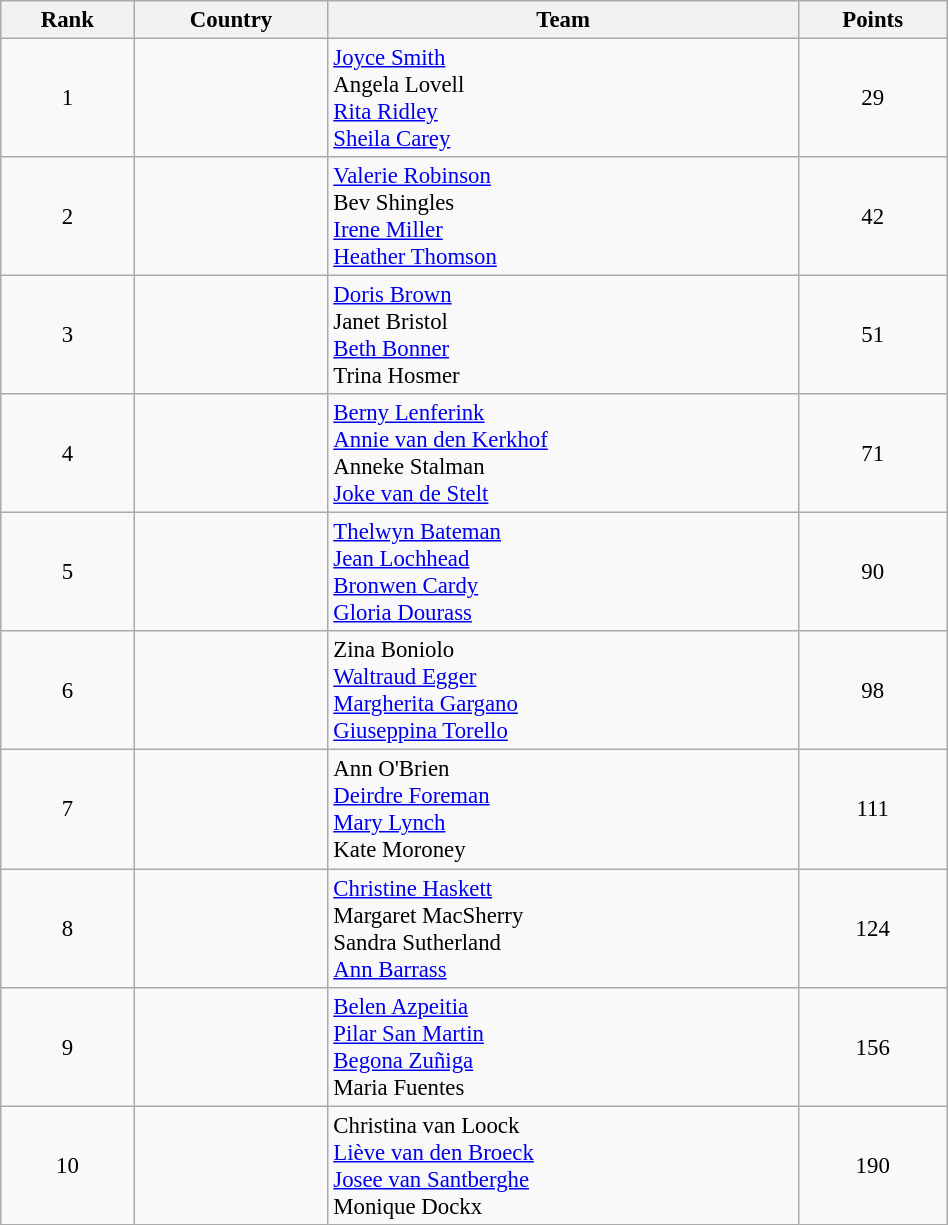<table class="wikitable sortable" style=" text-align:center; font-size:95%;" width="50%">
<tr>
<th>Rank</th>
<th>Country</th>
<th>Team</th>
<th>Points</th>
</tr>
<tr>
<td align=center>1</td>
<td align=left></td>
<td align=left><a href='#'>Joyce Smith</a><br>Angela Lovell<br><a href='#'>Rita Ridley</a><br><a href='#'>Sheila Carey</a></td>
<td>29</td>
</tr>
<tr>
<td align=center>2</td>
<td align=left></td>
<td align=left><a href='#'>Valerie Robinson</a><br>Bev Shingles<br><a href='#'>Irene Miller</a><br><a href='#'>Heather Thomson</a></td>
<td>42</td>
</tr>
<tr>
<td align=center>3</td>
<td align=left></td>
<td align=left><a href='#'>Doris Brown</a><br>Janet Bristol<br><a href='#'>Beth Bonner</a><br>Trina Hosmer</td>
<td>51</td>
</tr>
<tr>
<td align=center>4</td>
<td align=left></td>
<td align=left><a href='#'>Berny Lenferink</a><br><a href='#'>Annie van den Kerkhof</a><br>Anneke Stalman<br><a href='#'>Joke van de Stelt</a></td>
<td>71</td>
</tr>
<tr>
<td align=center>5</td>
<td align=left></td>
<td align=left><a href='#'>Thelwyn Bateman</a><br><a href='#'>Jean Lochhead</a><br><a href='#'>Bronwen Cardy</a><br><a href='#'>Gloria Dourass</a></td>
<td>90</td>
</tr>
<tr>
<td align=center>6</td>
<td align=left></td>
<td align=left>Zina Boniolo<br><a href='#'>Waltraud Egger</a><br><a href='#'>Margherita Gargano</a><br><a href='#'>Giuseppina Torello</a></td>
<td>98</td>
</tr>
<tr>
<td align=center>7</td>
<td align=left></td>
<td align=left>Ann O'Brien<br><a href='#'>Deirdre Foreman</a><br><a href='#'>Mary Lynch</a><br>Kate Moroney</td>
<td>111</td>
</tr>
<tr>
<td align=center>8</td>
<td align=left></td>
<td align=left><a href='#'>Christine Haskett</a><br>Margaret MacSherry<br>Sandra Sutherland<br><a href='#'>Ann Barrass</a></td>
<td>124</td>
</tr>
<tr>
<td align=center>9</td>
<td align=left></td>
<td align=left><a href='#'>Belen Azpeitia</a><br><a href='#'>Pilar San Martin</a><br><a href='#'>Begona Zuñiga</a><br>Maria Fuentes</td>
<td>156</td>
</tr>
<tr>
<td align=center>10</td>
<td align=left></td>
<td align=left>Christina van Loock<br><a href='#'>Liève van den Broeck</a><br><a href='#'>Josee van Santberghe</a><br>Monique Dockx</td>
<td>190</td>
</tr>
</table>
